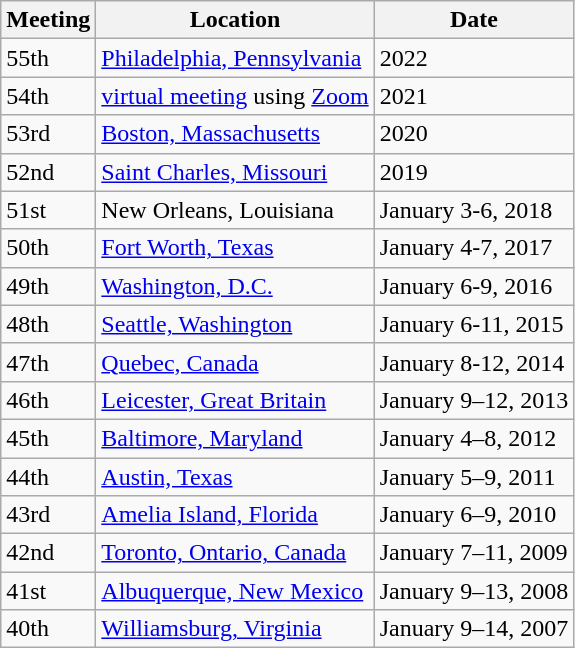<table class="wikitable">
<tr>
<th>Meeting</th>
<th>Location</th>
<th>Date</th>
</tr>
<tr>
<td>55th</td>
<td><a href='#'>Philadelphia, Pennsylvania</a></td>
<td>2022</td>
</tr>
<tr>
<td>54th</td>
<td><a href='#'>virtual meeting</a> using <a href='#'>Zoom</a></td>
<td>2021</td>
</tr>
<tr>
<td>53rd</td>
<td><a href='#'>Boston, Massachusetts</a></td>
<td>2020</td>
</tr>
<tr>
<td>52nd</td>
<td><a href='#'>Saint Charles, Missouri</a></td>
<td>2019</td>
</tr>
<tr>
<td>51st</td>
<td>New Orleans, Louisiana</td>
<td>January 3-6, 2018</td>
</tr>
<tr>
<td>50th</td>
<td><a href='#'>Fort Worth, Texas</a></td>
<td>January 4-7, 2017</td>
</tr>
<tr>
<td>49th</td>
<td><a href='#'>Washington, D.C.</a></td>
<td>January 6-9, 2016</td>
</tr>
<tr>
<td>48th</td>
<td><a href='#'>Seattle, Washington</a></td>
<td>January 6-11, 2015</td>
</tr>
<tr>
<td>47th</td>
<td><a href='#'>Quebec, Canada</a></td>
<td>January 8-12, 2014</td>
</tr>
<tr>
<td>46th</td>
<td><a href='#'>Leicester, Great Britain</a></td>
<td>January 9–12, 2013</td>
</tr>
<tr>
<td>45th</td>
<td><a href='#'>Baltimore, Maryland</a></td>
<td>January 4–8, 2012</td>
</tr>
<tr>
<td>44th</td>
<td><a href='#'>Austin, Texas</a></td>
<td>January 5–9, 2011</td>
</tr>
<tr>
<td>43rd</td>
<td><a href='#'>Amelia Island, Florida</a></td>
<td>January 6–9, 2010</td>
</tr>
<tr>
<td>42nd</td>
<td><a href='#'>Toronto, Ontario, Canada</a></td>
<td>January 7–11, 2009</td>
</tr>
<tr>
<td>41st</td>
<td><a href='#'>Albuquerque, New Mexico</a></td>
<td>January 9–13, 2008</td>
</tr>
<tr>
<td>40th</td>
<td><a href='#'>Williamsburg, Virginia</a></td>
<td>January 9–14, 2007</td>
</tr>
</table>
